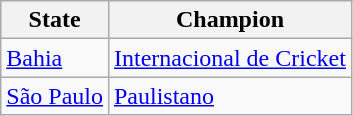<table class="wikitable">
<tr>
<th>State</th>
<th>Champion</th>
</tr>
<tr>
<td><a href='#'>Bahia</a></td>
<td><a href='#'>Internacional de Cricket</a></td>
</tr>
<tr>
<td><a href='#'>São Paulo</a></td>
<td><a href='#'>Paulistano</a></td>
</tr>
</table>
